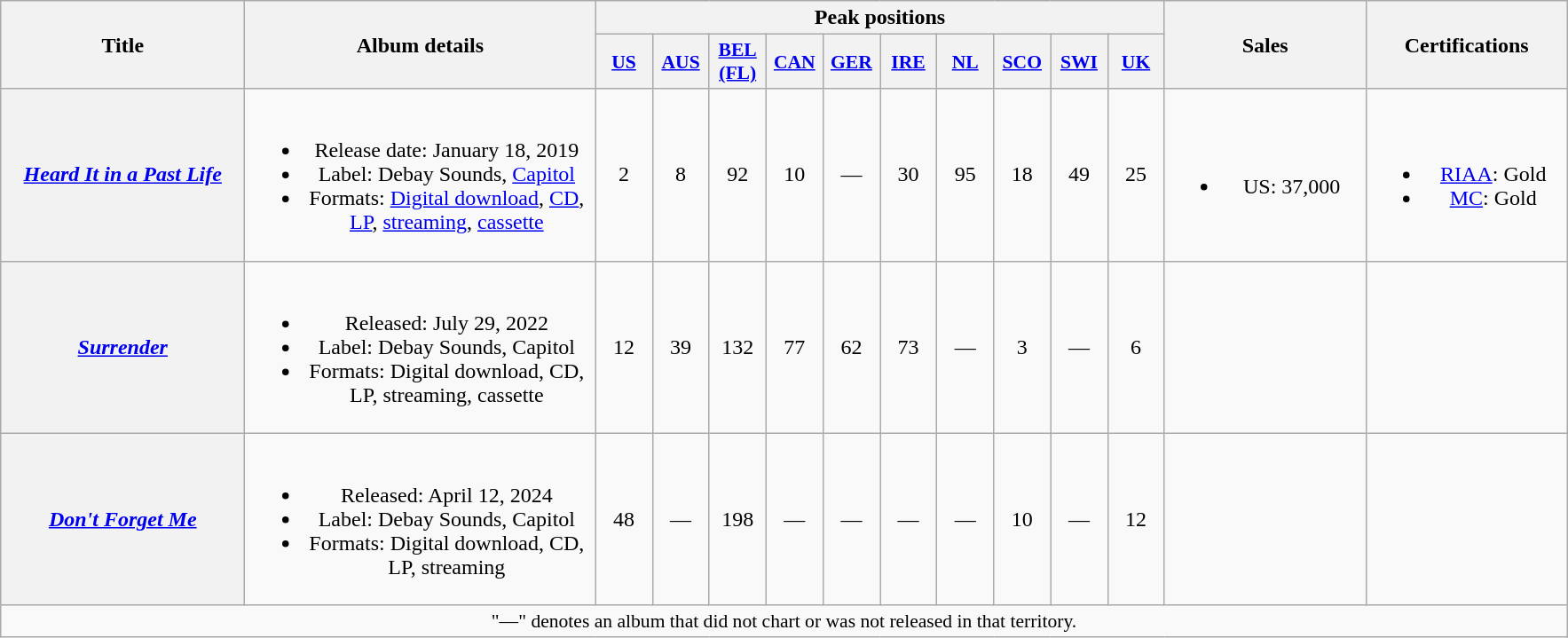<table class="wikitable plainrowheaders" style="text-align:center;">
<tr>
<th scope="col" rowspan="2" style="width:11em;">Title</th>
<th scope="col" rowspan="2" style="width:16em;">Album details</th>
<th scope="col" colspan="10">Peak positions</th>
<th scope="col" rowspan="2" style="width:9em;">Sales</th>
<th scope="col" rowspan="2" style="width:9em;">Certifications</th>
</tr>
<tr>
<th scope="col" style="width:2.5em;font-size:90%;"><a href='#'>US</a><br></th>
<th scope="col" style="width:2.5em;font-size:90%;"><a href='#'>AUS</a><br></th>
<th scope="col" style="width:2.5em;font-size:90%;"><a href='#'>BEL<br>(FL)</a><br></th>
<th scope="col" style="width:2.5em;font-size:90%;"><a href='#'>CAN</a><br></th>
<th scope="col" style="width:2.5em;font-size:90%;"><a href='#'>GER</a><br></th>
<th scope="col" style="width:2.5em;font-size:90%;"><a href='#'>IRE</a><br></th>
<th scope="col" style="width:2.5em;font-size:90%;"><a href='#'>NL</a><br></th>
<th scope="col" style="width:2.5em;font-size:90%;"><a href='#'>SCO</a><br></th>
<th scope="col" style="width:2.5em;font-size:90%;"><a href='#'>SWI</a><br></th>
<th scope="col" style="width:2.5em;font-size:90%;"><a href='#'>UK</a><br></th>
</tr>
<tr>
<th scope="row"><em><a href='#'>Heard It in a Past Life</a></em></th>
<td><br><ul><li>Release date: January 18, 2019</li><li>Label: Debay Sounds, <a href='#'>Capitol</a></li><li>Formats: <a href='#'>Digital download</a>, <a href='#'>CD</a>, <a href='#'>LP</a>, <a href='#'>streaming</a>, <a href='#'>cassette</a></li></ul></td>
<td>2</td>
<td>8</td>
<td>92</td>
<td>10</td>
<td>—</td>
<td>30</td>
<td>95</td>
<td>18</td>
<td>49</td>
<td>25</td>
<td><br><ul><li>US: 37,000</li></ul></td>
<td><br><ul><li><a href='#'>RIAA</a>: Gold</li><li><a href='#'>MC</a>: Gold</li></ul></td>
</tr>
<tr>
<th scope="row"><em><a href='#'>Surrender</a></em></th>
<td><br><ul><li>Released: July 29, 2022</li><li>Label: Debay Sounds, Capitol</li><li>Formats: Digital download, CD, LP, streaming, cassette</li></ul></td>
<td>12</td>
<td>39</td>
<td>132</td>
<td>77</td>
<td>62</td>
<td>73</td>
<td>—</td>
<td>3</td>
<td>—</td>
<td>6</td>
<td></td>
<td></td>
</tr>
<tr>
<th scope="row"><em><a href='#'>Don't Forget Me</a></em></th>
<td><br><ul><li>Released: April 12, 2024</li><li>Label: Debay Sounds, Capitol</li><li>Formats: Digital download, CD, LP, streaming</li></ul></td>
<td>48</td>
<td>—</td>
<td>198</td>
<td>—</td>
<td>—</td>
<td>—</td>
<td>—</td>
<td>10</td>
<td>—</td>
<td>12</td>
<td></td>
<td></td>
</tr>
<tr>
<td colspan="14" style="font-size:90%">"—" denotes an album that did not chart or was not released in that territory.</td>
</tr>
</table>
